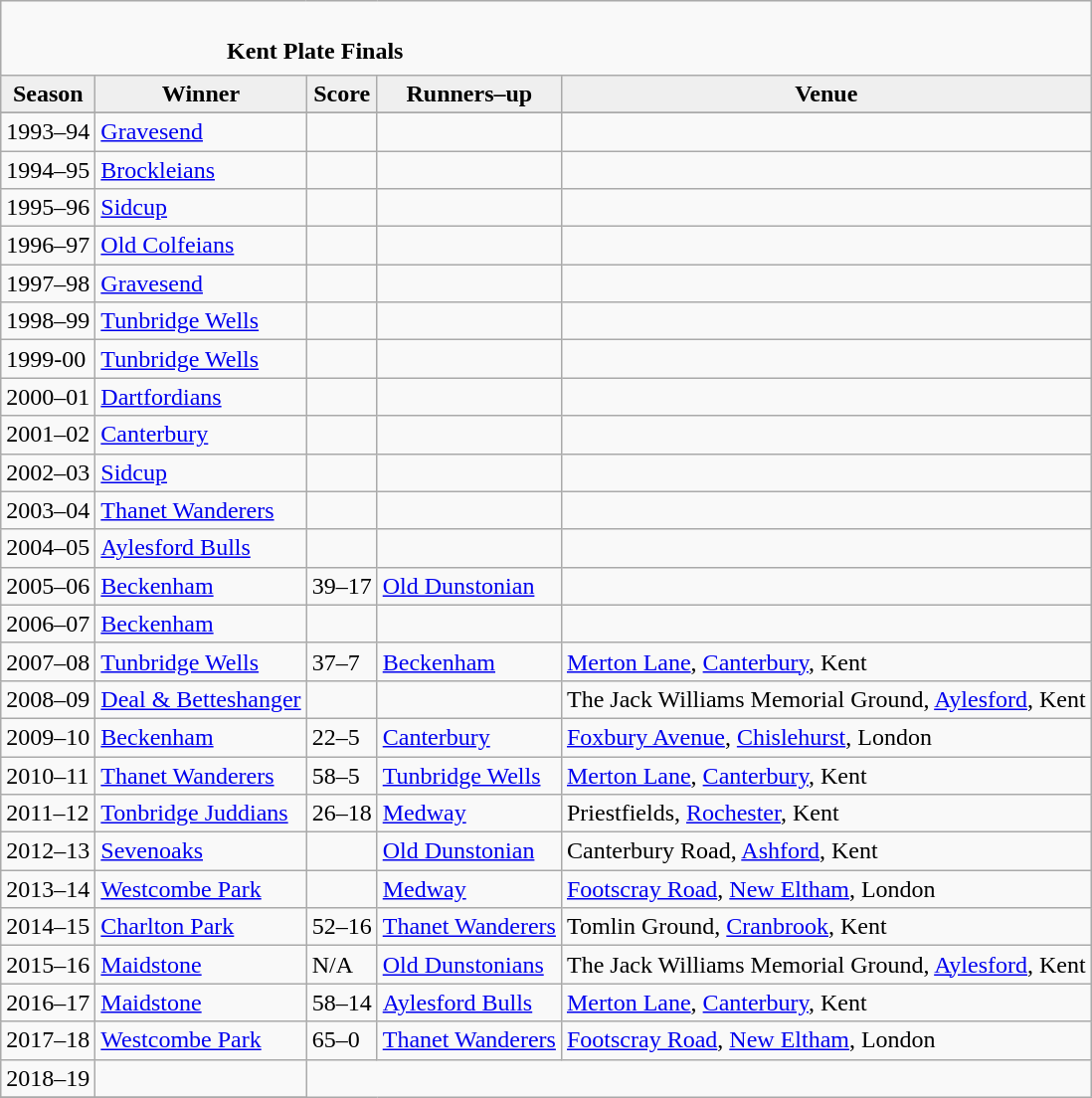<table class="wikitable" style="text-align: left;">
<tr>
<td colspan="5" cellpadding="0" cellspacing="0"><br><table border="0" style="width:100%;" cellpadding="0" cellspacing="0">
<tr>
<td style="width:20%; border:0;"></td>
<td style="border:0;"><strong>Kent Plate Finals</strong></td>
<td style="width:20%; border:0;"></td>
</tr>
</table>
</td>
</tr>
<tr>
<th style="background:#efefef;">Season</th>
<th style="background:#efefef">Winner</th>
<th style="background:#efefef">Score</th>
<th style="background:#efefef;">Runners–up</th>
<th style="background:#efefef;">Venue</th>
</tr>
<tr align=left>
</tr>
<tr>
<td>1993–94</td>
<td><a href='#'>Gravesend</a></td>
<td></td>
<td></td>
<td></td>
</tr>
<tr>
<td>1994–95</td>
<td><a href='#'>Brockleians</a></td>
<td></td>
<td></td>
<td></td>
</tr>
<tr>
<td>1995–96</td>
<td><a href='#'>Sidcup</a></td>
<td></td>
<td></td>
<td></td>
</tr>
<tr>
<td>1996–97</td>
<td><a href='#'>Old Colfeians</a></td>
<td></td>
<td></td>
<td></td>
</tr>
<tr>
<td>1997–98</td>
<td><a href='#'>Gravesend</a></td>
<td></td>
<td></td>
<td></td>
</tr>
<tr>
<td>1998–99</td>
<td><a href='#'>Tunbridge Wells</a></td>
<td></td>
<td></td>
<td></td>
</tr>
<tr>
<td>1999-00</td>
<td><a href='#'>Tunbridge Wells</a></td>
<td></td>
<td></td>
<td></td>
</tr>
<tr>
<td>2000–01</td>
<td><a href='#'>Dartfordians</a></td>
<td></td>
<td></td>
<td></td>
</tr>
<tr>
<td>2001–02</td>
<td><a href='#'>Canterbury</a></td>
<td></td>
<td></td>
<td></td>
</tr>
<tr>
<td>2002–03</td>
<td><a href='#'>Sidcup</a></td>
<td></td>
<td></td>
<td></td>
</tr>
<tr>
<td>2003–04</td>
<td><a href='#'>Thanet Wanderers</a></td>
<td></td>
<td></td>
<td></td>
</tr>
<tr>
<td>2004–05</td>
<td><a href='#'>Aylesford Bulls</a></td>
<td></td>
<td></td>
<td></td>
</tr>
<tr>
<td>2005–06</td>
<td><a href='#'>Beckenham</a></td>
<td>39–17</td>
<td><a href='#'>Old Dunstonian</a></td>
<td></td>
</tr>
<tr>
<td>2006–07</td>
<td><a href='#'>Beckenham</a></td>
<td></td>
<td></td>
<td></td>
</tr>
<tr>
<td>2007–08</td>
<td><a href='#'>Tunbridge Wells</a></td>
<td>37–7</td>
<td><a href='#'>Beckenham</a></td>
<td><a href='#'>Merton Lane</a>, <a href='#'>Canterbury</a>, Kent</td>
</tr>
<tr>
<td>2008–09</td>
<td><a href='#'>Deal & Betteshanger</a></td>
<td></td>
<td></td>
<td>The Jack Williams Memorial Ground, <a href='#'>Aylesford</a>, Kent</td>
</tr>
<tr>
<td>2009–10</td>
<td><a href='#'>Beckenham</a></td>
<td>22–5</td>
<td><a href='#'>Canterbury</a></td>
<td><a href='#'>Foxbury Avenue</a>, <a href='#'>Chislehurst</a>, London</td>
</tr>
<tr>
<td>2010–11</td>
<td><a href='#'>Thanet Wanderers</a></td>
<td>58–5</td>
<td><a href='#'>Tunbridge Wells</a></td>
<td><a href='#'>Merton Lane</a>, <a href='#'>Canterbury</a>, Kent</td>
</tr>
<tr>
<td>2011–12</td>
<td><a href='#'>Tonbridge Juddians</a></td>
<td>26–18</td>
<td><a href='#'>Medway</a></td>
<td>Priestfields, <a href='#'>Rochester</a>, Kent</td>
</tr>
<tr>
<td>2012–13</td>
<td><a href='#'>Sevenoaks</a></td>
<td></td>
<td><a href='#'>Old Dunstonian</a></td>
<td>Canterbury Road, <a href='#'>Ashford</a>, Kent</td>
</tr>
<tr>
<td>2013–14</td>
<td><a href='#'>Westcombe Park</a></td>
<td></td>
<td><a href='#'>Medway</a></td>
<td><a href='#'>Footscray Road</a>, <a href='#'>New Eltham</a>, London</td>
</tr>
<tr>
<td>2014–15</td>
<td><a href='#'>Charlton Park</a></td>
<td>52–16</td>
<td><a href='#'>Thanet Wanderers</a></td>
<td>Tomlin Ground, <a href='#'>Cranbrook</a>, Kent</td>
</tr>
<tr>
<td>2015–16</td>
<td><a href='#'>Maidstone</a></td>
<td>N/A</td>
<td><a href='#'>Old Dunstonians</a></td>
<td>The Jack Williams Memorial Ground, <a href='#'>Aylesford</a>, Kent</td>
</tr>
<tr>
<td>2016–17</td>
<td><a href='#'>Maidstone</a></td>
<td>58–14</td>
<td><a href='#'>Aylesford Bulls</a></td>
<td><a href='#'>Merton Lane</a>, <a href='#'>Canterbury</a>, Kent</td>
</tr>
<tr>
<td>2017–18</td>
<td><a href='#'>Westcombe Park</a></td>
<td>65–0</td>
<td><a href='#'>Thanet Wanderers</a></td>
<td><a href='#'>Footscray Road</a>, <a href='#'>New Eltham</a>, London</td>
</tr>
<tr>
<td>2018–19</td>
<td></td>
</tr>
<tr>
</tr>
</table>
